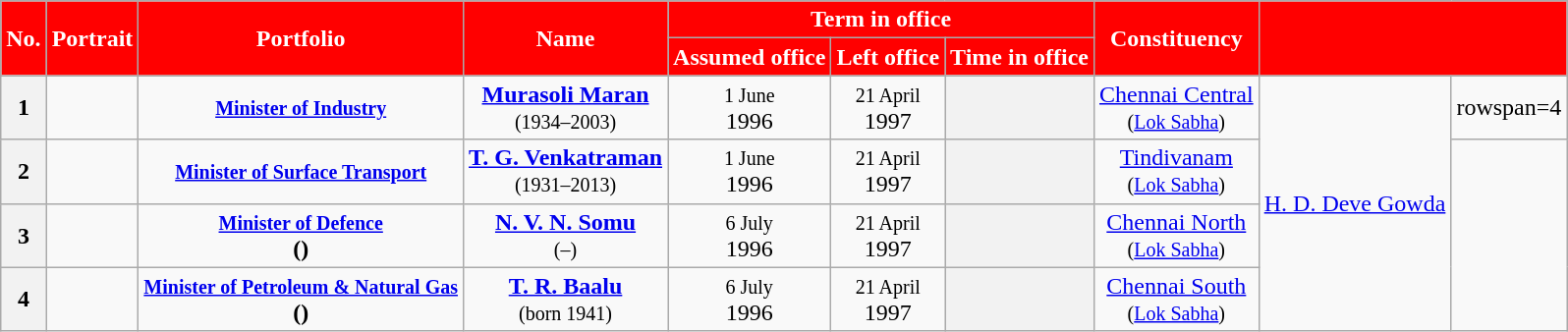<table class="wikitable sortable" style="text-align:center;">
<tr>
<th rowspan=2 style="background-color:#ff0000;color:white">No.</th>
<th rowspan=2 style="background-color:#ff0000;color:white">Portrait</th>
<th rowspan=2 style="background-color:#ff0000;color:white">Portfolio</th>
<th rowspan=2 style="background-color:#ff0000;color:white">Name<br></th>
<th colspan=3 style="background-color:#ff0000;color:white">Term in office</th>
<th rowspan=2 style="background-color:#ff0000;color:white">Constituency<br></th>
<th rowspan=2 colspan=2 style="background-color:#ff0000;color:white"><a href='#'></a></th>
</tr>
<tr>
<th style="background-color:#ff0000;color:white">Assumed office</th>
<th style="background-color:#ff0000;color:white">Left office</th>
<th style="background-color:#ff0000;color:white">Time in office</th>
</tr>
<tr>
<th>1</th>
<td></td>
<td><strong><small><a href='#'>Minister of Industry</a></small></strong></td>
<td><strong><a href='#'>Murasoli Maran</a></strong><br><small>(1934–2003)</small></td>
<td><small>1 June</small><br> 1996</td>
<td><small>21 April</small><br>1997</td>
<th><strong></strong></th>
<td><a href='#'>Chennai Central</a><br><small>(<a href='#'>Lok Sabha</a>)</small></td>
<td rowspan=4><a href='#'>H. D. Deve Gowda</a></td>
<td>rowspan=4 </td>
</tr>
<tr>
<th>2</th>
<td></td>
<td><strong><small><a href='#'>Minister of Surface Transport</a></small></strong></td>
<td><strong><a href='#'>T. G. Venkatraman</a></strong><br><small>(1931–2013)</small></td>
<td><small>1 June</small><br> 1996</td>
<td><small>21 April</small><br>1997</td>
<th><strong></strong></th>
<td><a href='#'>Tindivanam</a><br><small>(<a href='#'>Lok Sabha</a>)</small></td>
</tr>
<tr>
<th>3</th>
<td></td>
<td><strong><small><a href='#'>Minister of Defence</a></small></strong><br><strong>()</strong></td>
<td><strong><a href='#'>N. V. N. Somu</a></strong><br><small>(–)</small></td>
<td><small>6 July</small><br> 1996</td>
<td><small>21 April</small><br>1997</td>
<th><strong></strong></th>
<td><a href='#'>Chennai North</a><br><small>(<a href='#'>Lok Sabha</a>)</small></td>
</tr>
<tr>
<th>4</th>
<td></td>
<td><strong><small><a href='#'>Minister of Petroleum & Natural Gas</a></small></strong><br><strong>()</strong></td>
<td><strong><a href='#'>T. R. Baalu</a></strong><br><small>(born 1941)</small></td>
<td><small>6 July</small><br> 1996</td>
<td><small>21 April</small><br>1997</td>
<th><strong></strong></th>
<td><a href='#'>Chennai South</a><br><small>(<a href='#'>Lok Sabha</a>)</small></td>
</tr>
</table>
